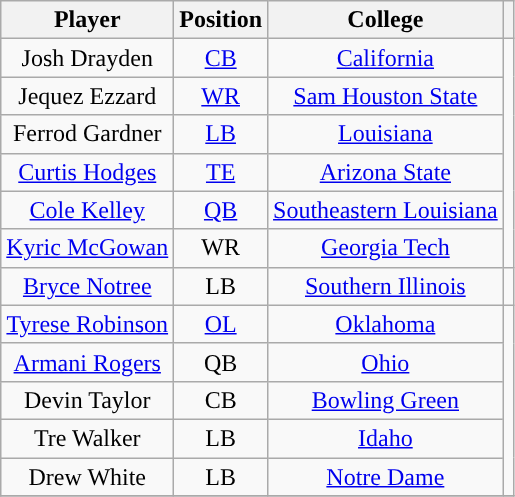<table class="wikitable" style="text-align:center">
<tr>
<th>Player</th>
<th>Position</th>
<th>College</th>
<th></th>
</tr>
<tr>
<td>Josh Drayden</td>
<td><a href='#'>CB</a></td>
<td><a href='#'>California</a></td>
<td rowspan = 6></td>
</tr>
<tr>
<td>Jequez Ezzard</td>
<td><a href='#'>WR</a></td>
<td><a href='#'>Sam Houston State</a></td>
</tr>
<tr>
<td>Ferrod Gardner</td>
<td><a href='#'>LB</a></td>
<td><a href='#'>Louisiana</a></td>
</tr>
<tr>
<td><a href='#'>Curtis Hodges</a></td>
<td><a href='#'>TE</a></td>
<td><a href='#'>Arizona State</a></td>
</tr>
<tr>
<td><a href='#'>Cole Kelley</a></td>
<td><a href='#'>QB</a></td>
<td><a href='#'>Southeastern Louisiana</a></td>
</tr>
<tr>
<td><a href='#'>Kyric McGowan</a></td>
<td>WR</td>
<td><a href='#'>Georgia Tech</a></td>
</tr>
<tr>
<td><a href='#'>Bryce Notree</a></td>
<td>LB</td>
<td><a href='#'>Southern Illinois</a></td>
<td></td>
</tr>
<tr>
<td><a href='#'>Tyrese Robinson</a></td>
<td><a href='#'>OL</a></td>
<td><a href='#'>Oklahoma</a></td>
<td rowspan = 5></td>
</tr>
<tr>
<td><a href='#'>Armani Rogers</a></td>
<td>QB</td>
<td><a href='#'>Ohio</a></td>
</tr>
<tr>
<td>Devin Taylor</td>
<td>CB</td>
<td><a href='#'>Bowling Green</a></td>
</tr>
<tr>
<td>Tre Walker</td>
<td>LB</td>
<td><a href='#'>Idaho</a></td>
</tr>
<tr>
<td>Drew White</td>
<td>LB</td>
<td><a href='#'>Notre Dame</a></td>
</tr>
<tr>
</tr>
</table>
